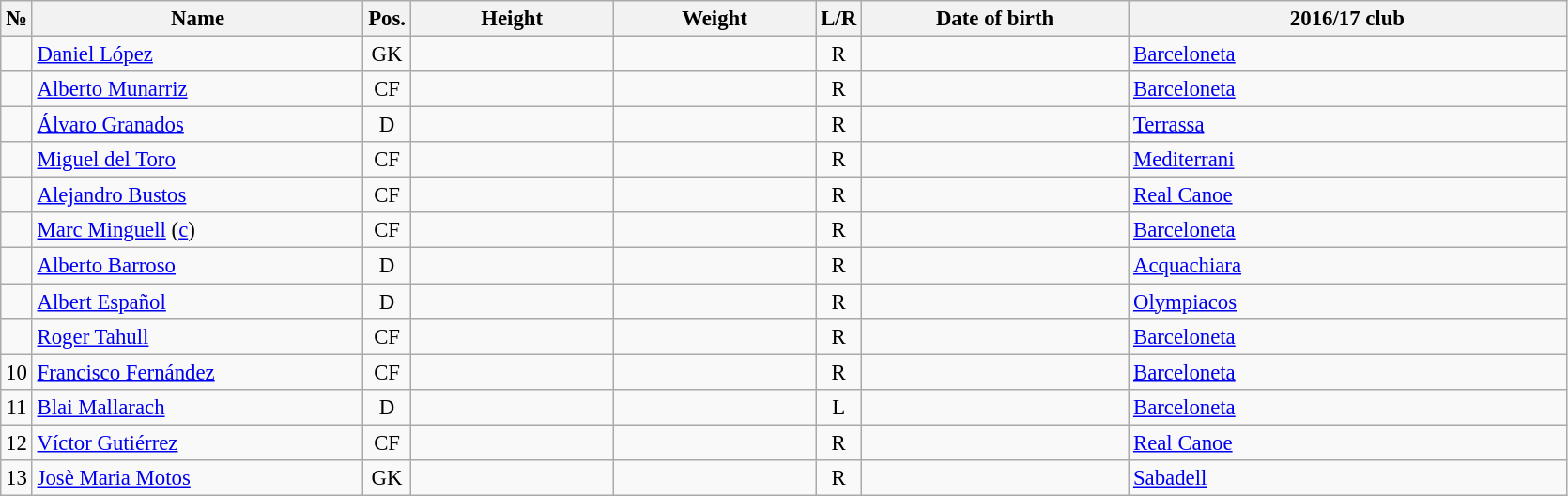<table class="wikitable sortable" style="font-size:95%; text-align:center;">
<tr>
<th>№</th>
<th style="width:15em">Name</th>
<th>Pos.</th>
<th style="width:9em">Height</th>
<th style="width:9em">Weight</th>
<th>L/R</th>
<th style="width:12em">Date of birth</th>
<th style="width:20em">2016/17 club</th>
</tr>
<tr>
<td></td>
<td style="text-align:left;"><a href='#'>Daniel López</a></td>
<td>GK</td>
<td></td>
<td></td>
<td>R</td>
<td style="text-align:right;"></td>
<td style="text-align:left;"> <a href='#'>Barceloneta</a></td>
</tr>
<tr>
<td></td>
<td style="text-align:left;"><a href='#'>Alberto Munarriz</a></td>
<td>CF</td>
<td></td>
<td></td>
<td>R</td>
<td style="text-align:right;"></td>
<td style="text-align:left;"> <a href='#'>Barceloneta</a></td>
</tr>
<tr>
<td></td>
<td style="text-align:left;"><a href='#'>Álvaro Granados</a></td>
<td>D</td>
<td></td>
<td></td>
<td>R</td>
<td style="text-align:right;"></td>
<td style="text-align:left;"> <a href='#'>Terrassa</a></td>
</tr>
<tr>
<td></td>
<td style="text-align:left;"><a href='#'>Miguel del Toro</a></td>
<td>CF</td>
<td></td>
<td></td>
<td>R</td>
<td style="text-align:right;"></td>
<td style="text-align:left;"> <a href='#'>Mediterrani</a></td>
</tr>
<tr>
<td></td>
<td style="text-align:left;"><a href='#'>Alejandro Bustos</a></td>
<td>CF</td>
<td></td>
<td></td>
<td>R</td>
<td style="text-align:right;"></td>
<td style="text-align:left;"> <a href='#'>Real Canoe</a></td>
</tr>
<tr>
<td></td>
<td style="text-align:left;"><a href='#'>Marc Minguell</a> (<a href='#'>c</a>)</td>
<td>CF</td>
<td></td>
<td></td>
<td>R</td>
<td style="text-align:right;"></td>
<td style="text-align:left;"> <a href='#'>Barceloneta</a></td>
</tr>
<tr>
<td></td>
<td style="text-align:left;"><a href='#'>Alberto Barroso</a></td>
<td>D</td>
<td></td>
<td></td>
<td>R</td>
<td style="text-align:right;"></td>
<td style="text-align:left;"> <a href='#'>Acquachiara</a></td>
</tr>
<tr>
<td></td>
<td style="text-align:left;"><a href='#'>Albert Español</a></td>
<td>D</td>
<td></td>
<td></td>
<td>R</td>
<td style="text-align:right;"></td>
<td style="text-align:left;"> <a href='#'>Olympiacos</a></td>
</tr>
<tr>
<td></td>
<td style="text-align:left;"><a href='#'>Roger Tahull</a></td>
<td>CF</td>
<td></td>
<td></td>
<td>R</td>
<td style="text-align:right;"></td>
<td style="text-align:left;"> <a href='#'>Barceloneta</a></td>
</tr>
<tr>
<td>10</td>
<td style="text-align:left;"><a href='#'>Francisco Fernández</a></td>
<td>CF</td>
<td></td>
<td></td>
<td>R</td>
<td style="text-align:right;"></td>
<td style="text-align:left;"> <a href='#'>Barceloneta</a></td>
</tr>
<tr>
<td>11</td>
<td style="text-align:left;"><a href='#'>Blai Mallarach</a></td>
<td>D</td>
<td></td>
<td></td>
<td>L</td>
<td style="text-align:right;"></td>
<td style="text-align:left;"> <a href='#'>Barceloneta</a></td>
</tr>
<tr>
<td>12</td>
<td style="text-align:left;"><a href='#'>Víctor Gutiérrez</a></td>
<td>CF</td>
<td></td>
<td></td>
<td>R</td>
<td style="text-align:right;"></td>
<td style="text-align:left;"> <a href='#'>Real Canoe</a></td>
</tr>
<tr>
<td>13</td>
<td style="text-align:left;"><a href='#'>Josè Maria Motos</a></td>
<td>GK</td>
<td></td>
<td></td>
<td>R</td>
<td style="text-align:right;"></td>
<td style="text-align:left;"> <a href='#'>Sabadell</a></td>
</tr>
</table>
